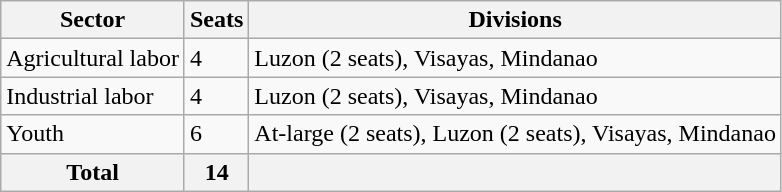<table class="wikitable">
<tr>
<th>Sector</th>
<th>Seats</th>
<th>Divisions</th>
</tr>
<tr>
<td>Agricultural labor</td>
<td>4</td>
<td>Luzon (2 seats), Visayas, Mindanao</td>
</tr>
<tr>
<td>Industrial labor</td>
<td>4</td>
<td>Luzon (2 seats), Visayas, Mindanao</td>
</tr>
<tr>
<td>Youth</td>
<td>6</td>
<td>At-large (2 seats), Luzon (2 seats), Visayas, Mindanao</td>
</tr>
<tr>
<th>Total</th>
<th>14</th>
<th></th>
</tr>
</table>
